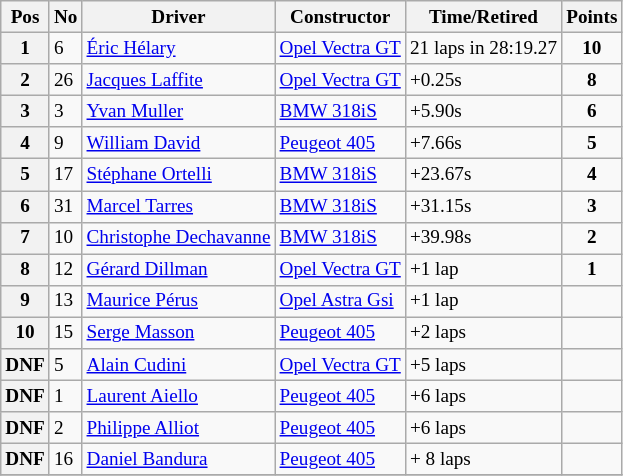<table class="wikitable" style="font-size: 80%;">
<tr>
<th>Pos</th>
<th>No</th>
<th>Driver</th>
<th>Constructor</th>
<th>Time/Retired</th>
<th>Points</th>
</tr>
<tr>
<th>1</th>
<td>6</td>
<td> <a href='#'>Éric Hélary</a></td>
<td><a href='#'> Opel Vectra GT</a></td>
<td>21 laps in 28:19.27</td>
<td align=center><strong>10</strong></td>
</tr>
<tr>
<th>2</th>
<td>26</td>
<td> <a href='#'>Jacques Laffite</a></td>
<td><a href='#'> Opel Vectra GT</a></td>
<td>+0.25s</td>
<td align=center><strong>8</strong></td>
</tr>
<tr>
<th>3</th>
<td>3</td>
<td> <a href='#'>Yvan Muller</a></td>
<td><a href='#'>BMW 318iS</a></td>
<td>+5.90s</td>
<td align=center><strong>6</strong></td>
</tr>
<tr>
<th>4</th>
<td>9</td>
<td> <a href='#'>William David</a></td>
<td><a href='#'>Peugeot 405</a></td>
<td>+7.66s</td>
<td align=center><strong>5</strong></td>
</tr>
<tr>
<th>5</th>
<td>17</td>
<td> <a href='#'>Stéphane Ortelli</a></td>
<td><a href='#'>BMW 318iS</a></td>
<td>+23.67s</td>
<td align=center><strong>4</strong></td>
</tr>
<tr>
<th>6</th>
<td>31</td>
<td> <a href='#'>Marcel Tarres</a></td>
<td><a href='#'>BMW 318iS</a></td>
<td>+31.15s</td>
<td align=center><strong>3</strong></td>
</tr>
<tr>
<th>7</th>
<td>10</td>
<td> <a href='#'>Christophe Dechavanne</a></td>
<td><a href='#'>BMW 318iS</a></td>
<td>+39.98s</td>
<td align=center><strong>2</strong></td>
</tr>
<tr>
<th>8</th>
<td>12</td>
<td> <a href='#'>Gérard Dillman</a></td>
<td><a href='#'> Opel Vectra GT</a></td>
<td>+1 lap</td>
<td align=center><strong>1</strong></td>
</tr>
<tr>
<th>9</th>
<td>13</td>
<td> <a href='#'>Maurice Pérus</a></td>
<td><a href='#'>Opel Astra Gsi</a></td>
<td>+1 lap</td>
<td></td>
</tr>
<tr>
<th>10</th>
<td>15</td>
<td> <a href='#'>Serge Masson</a></td>
<td><a href='#'>Peugeot 405</a></td>
<td>+2 laps</td>
<td></td>
</tr>
<tr>
<th>DNF</th>
<td>5</td>
<td> <a href='#'>Alain Cudini</a></td>
<td><a href='#'> Opel Vectra GT</a></td>
<td>+5 laps</td>
<td></td>
</tr>
<tr>
<th>DNF</th>
<td>1</td>
<td> <a href='#'>Laurent Aiello</a></td>
<td><a href='#'>Peugeot 405</a></td>
<td>+6 laps</td>
<td></td>
</tr>
<tr>
<th>DNF</th>
<td>2</td>
<td> <a href='#'>Philippe Alliot</a></td>
<td><a href='#'>Peugeot 405</a></td>
<td>+6 laps</td>
<td></td>
</tr>
<tr>
<th>DNF</th>
<td>16</td>
<td> <a href='#'>Daniel Bandura</a></td>
<td><a href='#'>Peugeot 405</a></td>
<td>+ 8 laps</td>
<td></td>
</tr>
<tr>
</tr>
</table>
